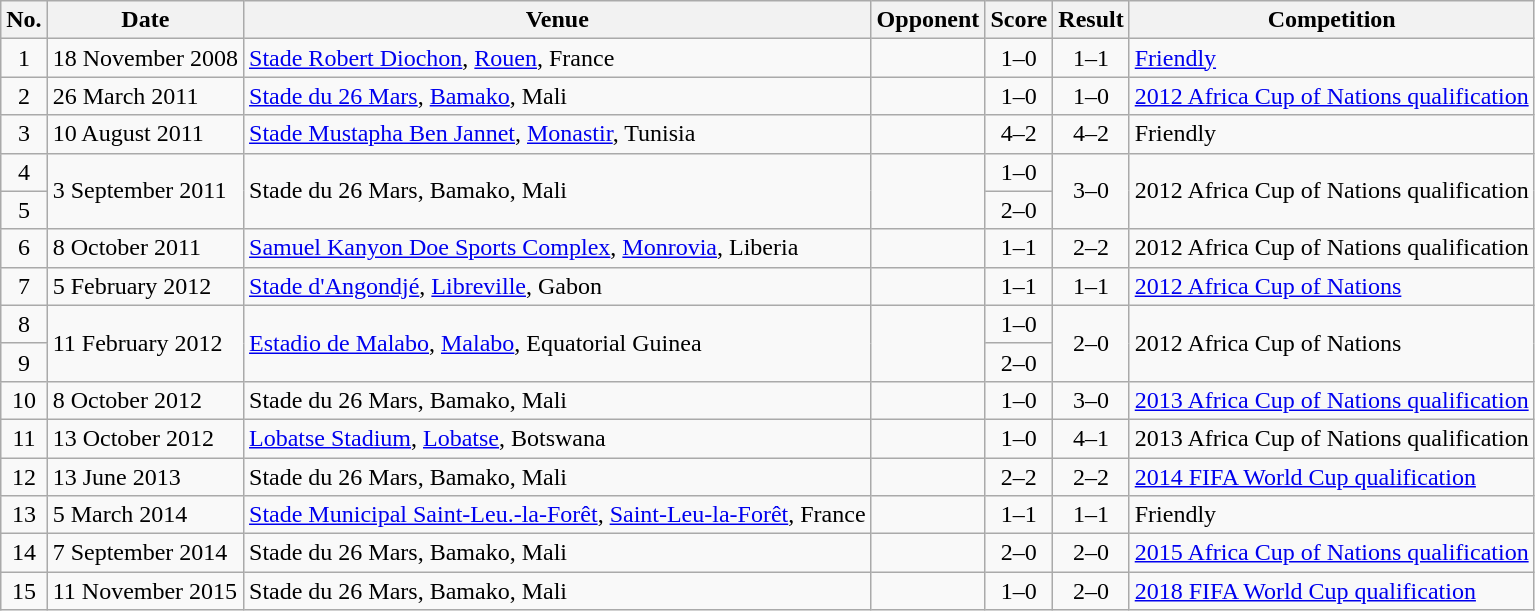<table class="wikitable sortable">
<tr>
<th scope="col">No.</th>
<th scope="col">Date</th>
<th scope="col">Venue</th>
<th scope="col">Opponent</th>
<th scope="col">Score</th>
<th scope="col">Result</th>
<th scope="col">Competition</th>
</tr>
<tr>
<td align="center">1</td>
<td>18 November 2008</td>
<td><a href='#'>Stade Robert Diochon</a>, <a href='#'>Rouen</a>, France</td>
<td></td>
<td align="center">1–0</td>
<td align="center">1–1</td>
<td><a href='#'>Friendly</a></td>
</tr>
<tr>
<td align="center">2</td>
<td>26 March 2011</td>
<td><a href='#'>Stade du 26 Mars</a>, <a href='#'>Bamako</a>, Mali</td>
<td></td>
<td align="center">1–0</td>
<td align="center">1–0</td>
<td><a href='#'>2012 Africa Cup of Nations qualification</a></td>
</tr>
<tr>
<td align="center">3</td>
<td>10 August 2011</td>
<td><a href='#'>Stade Mustapha Ben Jannet</a>, <a href='#'>Monastir</a>, Tunisia</td>
<td></td>
<td align="center">4–2</td>
<td align="center">4–2</td>
<td>Friendly</td>
</tr>
<tr>
<td align="center">4</td>
<td rowspan="2">3 September 2011</td>
<td rowspan="2">Stade du 26 Mars, Bamako, Mali</td>
<td rowspan="2"></td>
<td align="center">1–0</td>
<td rowspan="2" style="text-align:center">3–0</td>
<td rowspan="2">2012 Africa Cup of Nations qualification</td>
</tr>
<tr>
<td align="center">5</td>
<td align="center">2–0</td>
</tr>
<tr>
<td align="center">6</td>
<td>8 October 2011</td>
<td><a href='#'>Samuel Kanyon Doe Sports Complex</a>, <a href='#'>Monrovia</a>, Liberia</td>
<td></td>
<td align="center">1–1</td>
<td align="center">2–2</td>
<td>2012 Africa Cup of Nations qualification</td>
</tr>
<tr>
<td align="center">7</td>
<td>5 February 2012</td>
<td><a href='#'>Stade d'Angondjé</a>, <a href='#'>Libreville</a>, Gabon</td>
<td></td>
<td align="center">1–1</td>
<td align="center">1–1</td>
<td><a href='#'>2012 Africa Cup of Nations</a></td>
</tr>
<tr>
<td align="center">8</td>
<td rowspan="2">11 February 2012</td>
<td rowspan="2"><a href='#'>Estadio de Malabo</a>, <a href='#'>Malabo</a>, Equatorial Guinea</td>
<td rowspan="2"></td>
<td align="center">1–0</td>
<td rowspan="2" style="text-align:center">2–0</td>
<td rowspan="2">2012 Africa Cup of Nations</td>
</tr>
<tr>
<td align="center">9</td>
<td align="center">2–0</td>
</tr>
<tr>
<td align="center">10</td>
<td>8 October 2012</td>
<td>Stade du 26 Mars, Bamako, Mali</td>
<td></td>
<td align="center">1–0</td>
<td align="center">3–0</td>
<td><a href='#'>2013 Africa Cup of Nations qualification</a></td>
</tr>
<tr>
<td align="center">11</td>
<td>13 October 2012</td>
<td><a href='#'>Lobatse Stadium</a>, <a href='#'>Lobatse</a>, Botswana</td>
<td></td>
<td align="center">1–0</td>
<td align="center">4–1</td>
<td>2013 Africa Cup of Nations qualification</td>
</tr>
<tr>
<td align="center">12</td>
<td>13 June 2013</td>
<td>Stade du 26 Mars, Bamako, Mali</td>
<td></td>
<td align="center">2–2</td>
<td align="center">2–2</td>
<td><a href='#'>2014 FIFA World Cup qualification</a></td>
</tr>
<tr>
<td align="center">13</td>
<td>5 March 2014</td>
<td><a href='#'>Stade Municipal Saint-Leu.-la-Forêt</a>, <a href='#'>Saint-Leu-la-Forêt</a>, France</td>
<td></td>
<td align="center">1–1</td>
<td align="center">1–1</td>
<td>Friendly</td>
</tr>
<tr>
<td align="center">14</td>
<td>7 September 2014</td>
<td>Stade du 26 Mars, Bamako, Mali</td>
<td></td>
<td align="center">2–0</td>
<td align="center">2–0</td>
<td><a href='#'>2015 Africa Cup of Nations qualification</a></td>
</tr>
<tr>
<td align="center">15</td>
<td>11 November 2015</td>
<td>Stade du 26 Mars, Bamako, Mali</td>
<td></td>
<td align="center">1–0</td>
<td align="center">2–0</td>
<td><a href='#'>2018 FIFA World Cup qualification</a></td>
</tr>
</table>
